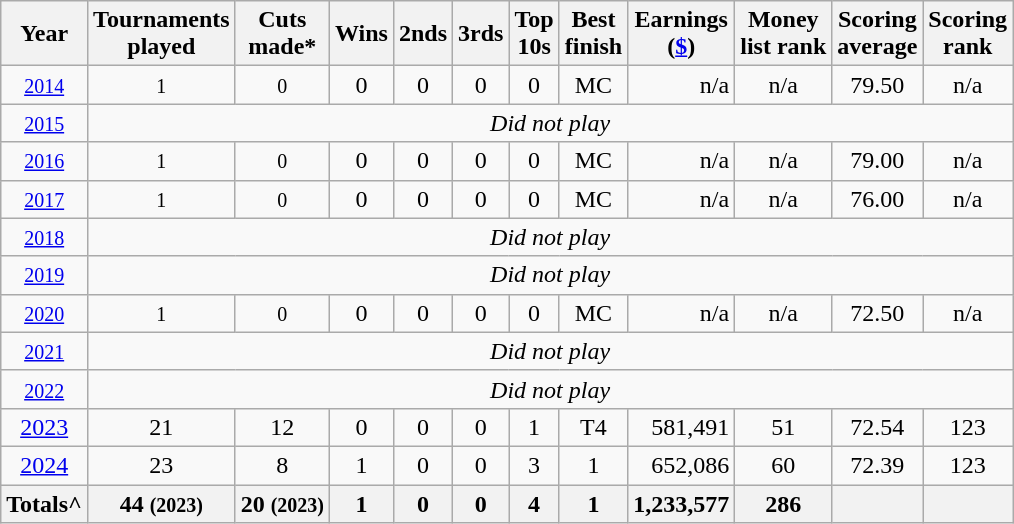<table class="wikitable" style="text-align:center; ">
<tr>
<th>Year</th>
<th>Tournaments <br>played</th>
<th>Cuts <br>made*</th>
<th>Wins</th>
<th>2nds</th>
<th>3rds</th>
<th>Top <br>10s</th>
<th>Best <br>finish</th>
<th>Earnings<br>(<a href='#'>$</a>)</th>
<th>Money<br>list rank</th>
<th>Scoring <br> average</th>
<th>Scoring<br>rank</th>
</tr>
<tr>
<td><small><a href='#'>2014</a></small></td>
<td><small>1</small></td>
<td><small>0</small></td>
<td>0</td>
<td>0</td>
<td>0</td>
<td>0</td>
<td>MC</td>
<td align=right>n/a</td>
<td>n/a</td>
<td>79.50</td>
<td>n/a</td>
</tr>
<tr>
<td><small><a href='#'>2015</a></small></td>
<td colspan=11><em>Did not play</em></td>
</tr>
<tr>
<td><small><a href='#'>2016</a></small></td>
<td><small>1</small></td>
<td><small>0</small></td>
<td>0</td>
<td>0</td>
<td>0</td>
<td>0</td>
<td>MC</td>
<td align=right>n/a</td>
<td>n/a</td>
<td>79.00</td>
<td>n/a</td>
</tr>
<tr>
<td><small><a href='#'>2017</a></small></td>
<td><small>1</small></td>
<td><small>0</small></td>
<td>0</td>
<td>0</td>
<td>0</td>
<td>0</td>
<td>MC</td>
<td align=right>n/a</td>
<td>n/a</td>
<td>76.00</td>
<td>n/a</td>
</tr>
<tr>
<td><small><a href='#'>2018</a></small></td>
<td colspan=11><em>Did not play</em></td>
</tr>
<tr>
<td><small><a href='#'>2019</a></small></td>
<td colspan=11><em>Did not play</em></td>
</tr>
<tr>
<td><small><a href='#'>2020</a></small></td>
<td><small>1</small></td>
<td><small>0</small></td>
<td>0</td>
<td>0</td>
<td>0</td>
<td>0</td>
<td>MC</td>
<td align=right>n/a</td>
<td>n/a</td>
<td>72.50</td>
<td>n/a</td>
</tr>
<tr>
<td><small><a href='#'>2021</a></small></td>
<td colspan=11><em>Did not play</em></td>
</tr>
<tr>
<td><small><a href='#'>2022</a></small></td>
<td colspan=11><em>Did not play</em></td>
</tr>
<tr>
<td><a href='#'>2023</a></td>
<td>21</td>
<td>12</td>
<td>0</td>
<td>0</td>
<td>0</td>
<td>1</td>
<td>T4</td>
<td align=right>581,491</td>
<td>51</td>
<td>72.54</td>
<td>123</td>
</tr>
<tr>
<td><a href='#'>2024</a></td>
<td>23</td>
<td>8</td>
<td>1</td>
<td>0</td>
<td>0</td>
<td>3</td>
<td>1</td>
<td align=right>652,086</td>
<td>60</td>
<td>72.39</td>
<td>123</td>
</tr>
<tr>
<th>Totals^</th>
<th>44 <small>(2023)</small> </th>
<th>20 <small>(2023)</small> </th>
<th>1 </th>
<th>0 </th>
<th>0 </th>
<th>4 </th>
<th>1 </th>
<th align=right>1,233,577 </th>
<th>286 </th>
<th></th>
<th></th>
</tr>
</table>
